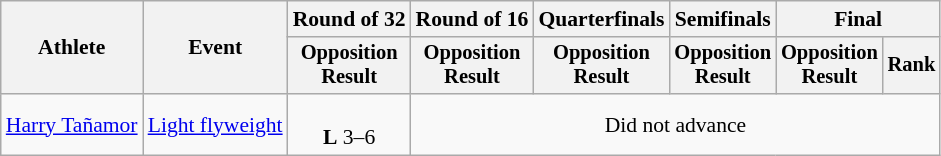<table class="wikitable" style="font-size:90%">
<tr>
<th rowspan="2">Athlete</th>
<th rowspan="2">Event</th>
<th>Round of 32</th>
<th>Round of 16</th>
<th>Quarterfinals</th>
<th>Semifinals</th>
<th colspan=2>Final</th>
</tr>
<tr style="font-size:95%">
<th>Opposition<br>Result</th>
<th>Opposition<br>Result</th>
<th>Opposition<br>Result</th>
<th>Opposition<br>Result</th>
<th>Opposition<br>Result</th>
<th>Rank</th>
</tr>
<tr align=center>
<td align=left><a href='#'>Harry Tañamor</a></td>
<td align=left><a href='#'>Light flyweight</a></td>
<td><br><strong>L</strong> 3–6</td>
<td colspan=5>Did not advance</td>
</tr>
</table>
